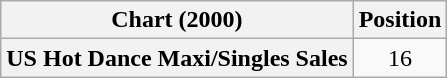<table class="wikitable plainrowheaders" style="text-align:center">
<tr>
<th>Chart (2000)</th>
<th>Position</th>
</tr>
<tr>
<th scope="row">US Hot Dance Maxi/Singles Sales</th>
<td>16</td>
</tr>
</table>
